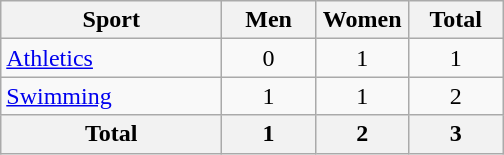<table class="wikitable sortable" style="text-align:center;">
<tr>
<th width=140>Sport</th>
<th width=55>Men</th>
<th width=55>Women</th>
<th width=55>Total</th>
</tr>
<tr>
<td align=left><a href='#'>Athletics</a></td>
<td>0</td>
<td>1</td>
<td>1</td>
</tr>
<tr>
<td align=left><a href='#'>Swimming</a></td>
<td>1</td>
<td>1</td>
<td>2</td>
</tr>
<tr>
<th>Total</th>
<th>1</th>
<th>2</th>
<th>3</th>
</tr>
</table>
